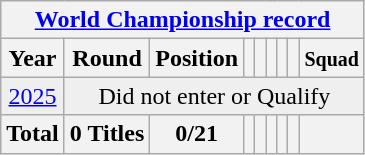<table class="wikitable" style="text-align: center;">
<tr>
<th colspan=9><a href='#'>World Championship record</a></th>
</tr>
<tr>
<th>Year</th>
<th>Round</th>
<th>Position</th>
<th></th>
<th></th>
<th></th>
<th></th>
<th></th>
<th><small>Squad</small></th>
</tr>
<tr bgcolor="efefef">
<td> <a href='#'>2025</a></td>
<td colspan=8 rowspan=1 align=center>Did not enter or Qualify</td>
</tr>
<tr>
<th>Total</th>
<th>0 Titles</th>
<th>0/21</th>
<th></th>
<th></th>
<th></th>
<th></th>
<th></th>
<th></th>
</tr>
</table>
